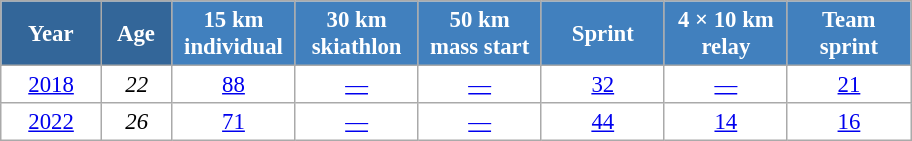<table class="wikitable" style="font-size:95%; text-align:center; border:grey solid 1px; border-collapse:collapse; background:#ffffff;">
<tr>
<th style="background-color:#369; color:white; width:60px;"> Year </th>
<th style="background-color:#369; color:white; width:40px;"> Age </th>
<th style="background-color:#4180be; color:white; width:75px;"> 15 km <br> individual </th>
<th style="background-color:#4180be; color:white; width:75px;"> 30 km <br> skiathlon </th>
<th style="background-color:#4180be; color:white; width:75px;"> 50 km <br> mass start </th>
<th style="background-color:#4180be; color:white; width:75px;"> Sprint </th>
<th style="background-color:#4180be; color:white; width:75px;"> 4 × 10 km <br> relay </th>
<th style="background-color:#4180be; color:white; width:75px;"> Team <br> sprint </th>
</tr>
<tr>
<td><a href='#'>2018</a></td>
<td><em>22</em></td>
<td><a href='#'>88</a></td>
<td><a href='#'>—</a></td>
<td><a href='#'>—</a></td>
<td><a href='#'>32</a></td>
<td><a href='#'>—</a></td>
<td><a href='#'>21</a></td>
</tr>
<tr>
<td><a href='#'>2022</a></td>
<td><em>26</em></td>
<td><a href='#'>71</a></td>
<td><a href='#'>—</a></td>
<td><a href='#'>—</a></td>
<td><a href='#'>44</a></td>
<td><a href='#'>14</a></td>
<td><a href='#'>16</a></td>
</tr>
</table>
